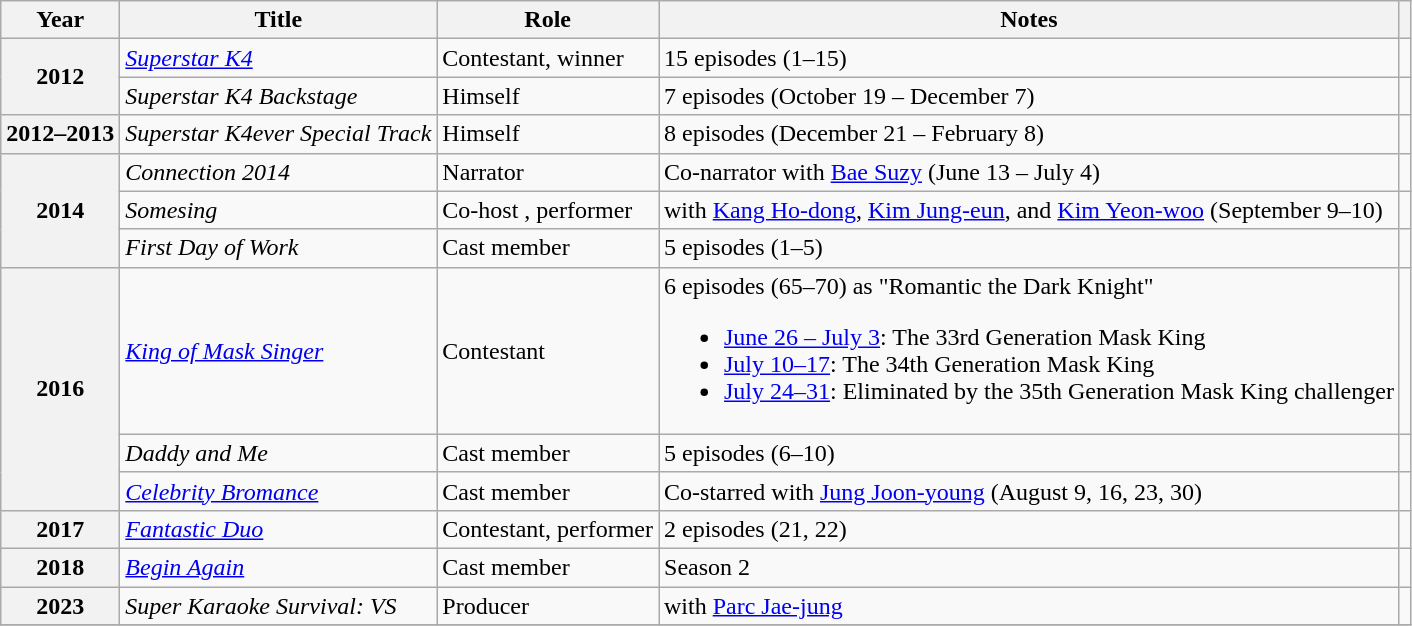<table class="wikitable sortable plainrowheaders">
<tr>
<th scope="col">Year</th>
<th scope="col">Title</th>
<th scope="col">Role</th>
<th scope="col" class="unsortable">Notes</th>
<th scope="col" class="unsortable"></th>
</tr>
<tr>
<th scope="row" rowspan="2">2012</th>
<td><em><a href='#'>Superstar K4</a></em></td>
<td>Contestant, winner</td>
<td>15 episodes (1–15)</td>
<td></td>
</tr>
<tr>
<td><em>Superstar K4 Backstage</em></td>
<td>Himself</td>
<td>7 episodes (October 19 – December 7)</td>
<td></td>
</tr>
<tr>
<th scope="row">2012–2013</th>
<td><em>Superstar K4ever Special Track</em></td>
<td>Himself</td>
<td>8 episodes (December 21 – February 8)</td>
<td></td>
</tr>
<tr>
<th scope="row" rowspan="3">2014</th>
<td><em>Connection 2014</em></td>
<td>Narrator</td>
<td>Co-narrator with <a href='#'>Bae Suzy</a> (June 13 – July 4)</td>
<td></td>
</tr>
<tr>
<td><em>Somesing</em></td>
<td>Co-host , performer</td>
<td>with <a href='#'>Kang Ho-dong</a>, <a href='#'>Kim Jung-eun</a>, and <a href='#'>Kim Yeon-woo</a> (September 9–10)</td>
<td></td>
</tr>
<tr>
<td><em>First Day of Work</em></td>
<td>Cast member</td>
<td>5 episodes (1–5)</td>
<td></td>
</tr>
<tr>
<th scope="row" rowspan="3">2016</th>
<td><em><a href='#'>King of Mask Singer</a></em></td>
<td>Contestant</td>
<td>6 episodes (65–70) as "Romantic the Dark Knight"<br><ul><li><a href='#'>June 26 – July 3</a>: The 33rd Generation Mask King</li><li><a href='#'>July 10–17</a>: The 34th Generation Mask King</li><li><a href='#'>July 24–31</a>: Eliminated by the 35th Generation Mask King challenger</li></ul></td>
<td></td>
</tr>
<tr>
<td><em>Daddy and Me</em></td>
<td>Cast member</td>
<td>5 episodes (6–10)</td>
<td></td>
</tr>
<tr>
<td><em><a href='#'>Celebrity Bromance</a></em></td>
<td>Cast member</td>
<td>Co-starred with <a href='#'>Jung Joon-young</a> (August 9, 16, 23, 30)</td>
<td></td>
</tr>
<tr>
<th scope="row">2017</th>
<td><em><a href='#'>Fantastic Duo</a></em></td>
<td>Contestant, performer</td>
<td>2 episodes (21, 22)</td>
<td></td>
</tr>
<tr>
<th scope="row">2018</th>
<td><em><a href='#'>Begin Again</a></em></td>
<td>Cast member</td>
<td>Season 2</td>
<td></td>
</tr>
<tr>
<th scope="row">2023</th>
<td><em>Super Karaoke Survival: VS</em></td>
<td>Producer</td>
<td>with <a href='#'>Parc Jae-jung</a></td>
<td style="text-align:center"></td>
</tr>
<tr>
</tr>
</table>
